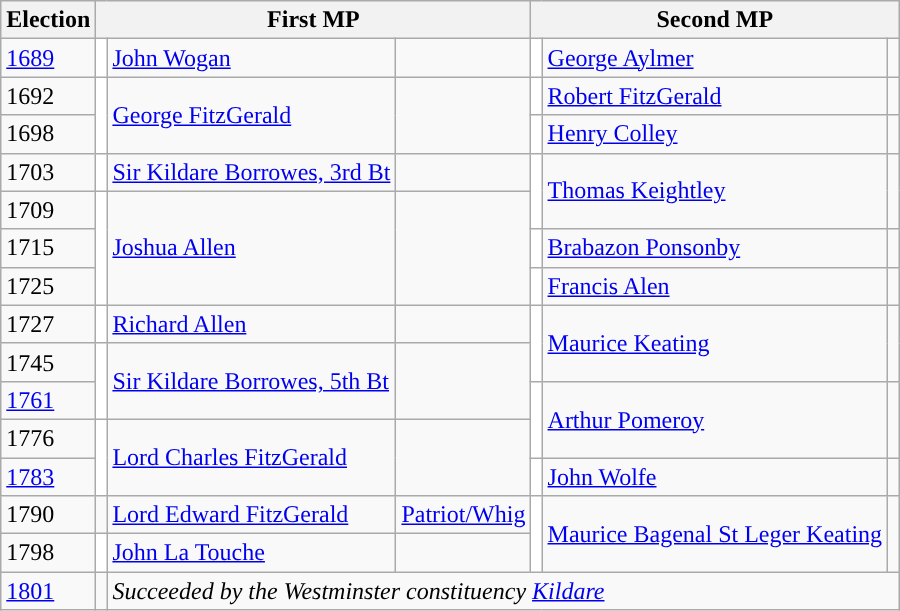<table class="wikitable">
<tr>
<th>Election</th>
<th colspan=3>First MP</th>
<th colspan=3>Second MP</th>
</tr>
<tr>
<td><a href='#'>1689</a></td>
<td style="background-color: white"></td>
<td><a href='#'>John Wogan</a></td>
<td></td>
<td style="background-color: white"></td>
<td><a href='#'>George Aylmer</a></td>
<td></td>
</tr>
<tr>
<td>1692</td>
<td rowspan="2" style="background-color: white"></td>
<td rowspan="2"><a href='#'>George FitzGerald</a></td>
<td rowspan="2"></td>
<td style="background-color: white"></td>
<td><a href='#'>Robert FitzGerald</a></td>
<td></td>
</tr>
<tr>
<td>1698</td>
<td style="background-color: white"></td>
<td><a href='#'>Henry Colley</a></td>
<td></td>
</tr>
<tr>
<td>1703</td>
<td style="background-color: white"></td>
<td><a href='#'>Sir Kildare Borrowes, 3rd Bt</a></td>
<td></td>
<td rowspan="2" style="background-color: white"></td>
<td rowspan="2"><a href='#'>Thomas Keightley</a></td>
<td rowspan="2"></td>
</tr>
<tr>
<td>1709</td>
<td rowspan="3" style="background-color: white"></td>
<td rowspan="3"><a href='#'>Joshua Allen</a></td>
<td rowspan="3"></td>
</tr>
<tr>
<td>1715</td>
<td style="background-color: white"></td>
<td><a href='#'>Brabazon Ponsonby</a></td>
<td></td>
</tr>
<tr>
<td>1725</td>
<td style="background-color: white"></td>
<td><a href='#'>Francis Alen</a></td>
<td></td>
</tr>
<tr>
<td>1727</td>
<td style="background-color: white"></td>
<td><a href='#'>Richard Allen</a></td>
<td></td>
<td rowspan="2" style="background-color: white"></td>
<td rowspan="2"><a href='#'>Maurice Keating</a></td>
<td rowspan="2"></td>
</tr>
<tr>
<td>1745</td>
<td rowspan="2" style="background-color: white"></td>
<td rowspan="2"><a href='#'>Sir Kildare Borrowes, 5th Bt</a></td>
<td rowspan="2"></td>
</tr>
<tr>
<td><a href='#'>1761</a></td>
<td rowspan="2" style="background-color: white"></td>
<td rowspan="2"><a href='#'>Arthur Pomeroy</a></td>
<td rowspan="2"></td>
</tr>
<tr>
<td>1776</td>
<td rowspan="2" style="background-color: white"></td>
<td rowspan="2"><a href='#'>Lord Charles FitzGerald</a></td>
<td rowspan="2"></td>
</tr>
<tr>
<td><a href='#'>1783</a></td>
<td style="background-color: white"></td>
<td><a href='#'>John Wolfe</a></td>
<td></td>
</tr>
<tr>
<td>1790</td>
<td style="background-color: "></td>
<td><a href='#'>Lord Edward FitzGerald</a></td>
<td><a href='#'>Patriot/Whig</a></td>
<td rowspan="2" style="background-color: white"></td>
<td rowspan="2"><a href='#'>Maurice Bagenal St Leger Keating</a></td>
<td rowspan="2"></td>
</tr>
<tr>
<td>1798</td>
<td style="background-color: white"></td>
<td><a href='#'>John La Touche</a></td>
<td></td>
</tr>
<tr>
<td><a href='#'>1801</a></td>
<td></td>
<td colspan="5"><em>Succeeded by the Westminster constituency <a href='#'>Kildare</a></em></td>
</tr>
</table>
